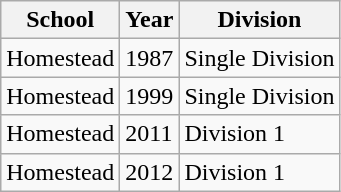<table class="wikitable">
<tr>
<th>School</th>
<th>Year</th>
<th>Division</th>
</tr>
<tr>
<td>Homestead</td>
<td>1987</td>
<td>Single Division</td>
</tr>
<tr>
<td>Homestead</td>
<td>1999</td>
<td>Single Division</td>
</tr>
<tr>
<td>Homestead</td>
<td>2011</td>
<td>Division 1</td>
</tr>
<tr>
<td>Homestead</td>
<td>2012</td>
<td>Division 1</td>
</tr>
</table>
